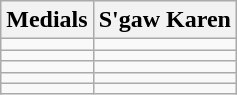<table class="wikitable letters-table">
<tr>
<th>Medials</th>
<th>S'gaw Karen</th>
</tr>
<tr>
<td></td>
<td></td>
</tr>
<tr>
<td></td>
<td></td>
</tr>
<tr>
<td></td>
<td></td>
</tr>
<tr>
<td></td>
<td></td>
</tr>
<tr>
<td></td>
<td></td>
</tr>
</table>
